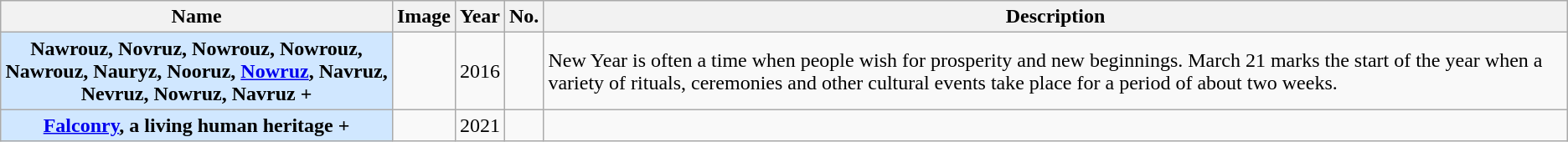<table class="wikitable sortable plainrowheaders">
<tr>
<th style="width:25%">Name</th>
<th class="unsortable">Image</th>
<th>Year</th>
<th>No.</th>
<th class="unsortable">Description</th>
</tr>
<tr>
<th scope="row" style="background:#D0E7FF;">Nawrouz, Novruz, Nowrouz, Nowrouz, Nawrouz, Nauryz, Nooruz, <a href='#'>Nowruz</a>, Navruz, Nevruz, Nowruz, Navruz +</th>
<td></td>
<td>2016</td>
<td></td>
<td>New Year is often a time when people wish for prosperity and new beginnings. March 21 marks the start of the year when a variety of rituals, ceremonies and other cultural events take place for a period of about two weeks.</td>
</tr>
<tr>
<th scope="row" style="background:#D0E7FF;"><a href='#'>Falconry</a>, a living human heritage +</th>
<td></td>
<td>2021</td>
<td></td>
<td></td>
</tr>
</table>
